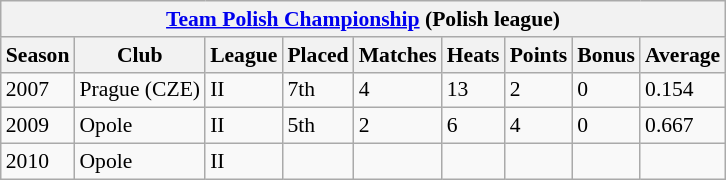<table class=wikitable style="font-size:90%;">
<tr>
<th colspan=9><a href='#'>Team Polish Championship</a> (Polish league)</th>
</tr>
<tr>
<th>Season</th>
<th>Club</th>
<th>League</th>
<th>Placed</th>
<th>Matches</th>
<th>Heats</th>
<th>Points</th>
<th>Bonus</th>
<th>Average</th>
</tr>
<tr>
<td>2007</td>
<td>Prague (CZE)</td>
<td>II</td>
<td>7th</td>
<td>4</td>
<td>13</td>
<td>2</td>
<td>0</td>
<td>0.154</td>
</tr>
<tr>
<td>2009</td>
<td>Opole</td>
<td>II</td>
<td>5th</td>
<td>2</td>
<td>6</td>
<td>4</td>
<td>0</td>
<td>0.667</td>
</tr>
<tr>
<td>2010</td>
<td>Opole</td>
<td>II</td>
<td></td>
<td></td>
<td></td>
<td></td>
<td></td>
<td></td>
</tr>
</table>
